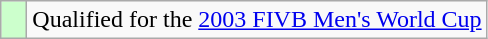<table class="wikitable" style="text-align: left;">
<tr>
<td width=10px bgcolor="#ccffcc"></td>
<td>Qualified for the <a href='#'>2003 FIVB Men's World Cup</a></td>
</tr>
</table>
